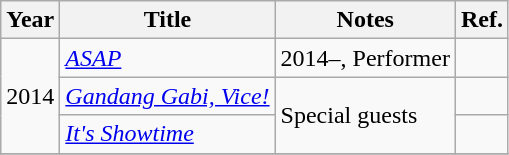<table class="wikitable">
<tr>
<th>Year</th>
<th>Title</th>
<th>Notes</th>
<th>Ref.</th>
</tr>
<tr>
<td rowspan=3>2014</td>
<td><em><a href='#'>ASAP</a></em></td>
<td>2014–, Performer</td>
<td></td>
</tr>
<tr>
<td><em><a href='#'>Gandang Gabi, Vice!</a></em></td>
<td rowspan=2>Special guests</td>
<td></td>
</tr>
<tr>
<td><em><a href='#'>It's Showtime</a></em></td>
<td></td>
</tr>
<tr>
</tr>
</table>
